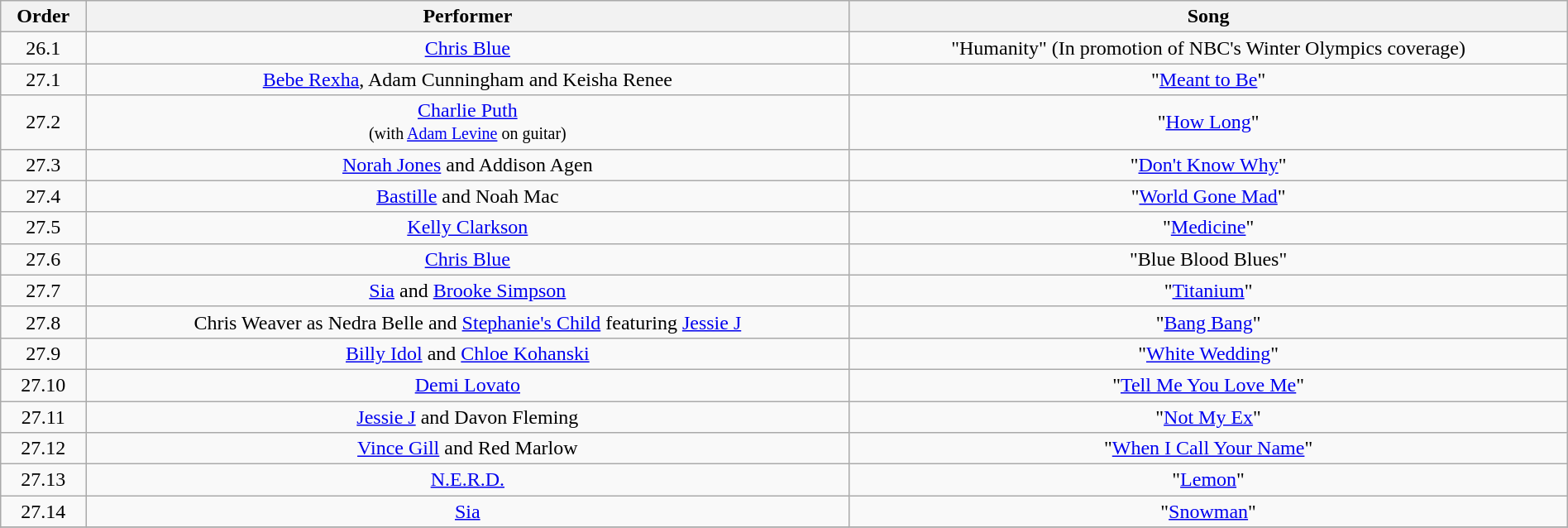<table class="wikitable" style="text-align:center; width:100%">
<tr>
<th>Order</th>
<th>Performer</th>
<th>Song</th>
</tr>
<tr>
<td>26.1</td>
<td><a href='#'>Chris Blue</a></td>
<td>"Humanity" (In promotion of NBC's Winter Olympics coverage)</td>
</tr>
<tr>
<td>27.1</td>
<td><a href='#'>Bebe Rexha</a>, Adam Cunningham and Keisha Renee</td>
<td>"<a href='#'>Meant to Be</a>"</td>
</tr>
<tr>
<td>27.2</td>
<td><a href='#'>Charlie Puth</a> <br> <small>(with <a href='#'>Adam Levine</a> on guitar)</small></td>
<td>"<a href='#'>How Long</a>"</td>
</tr>
<tr>
<td>27.3</td>
<td><a href='#'>Norah Jones</a> and Addison Agen</td>
<td>"<a href='#'>Don't Know Why</a>"</td>
</tr>
<tr>
<td>27.4</td>
<td><a href='#'>Bastille</a> and Noah Mac</td>
<td>"<a href='#'>World Gone Mad</a>"</td>
</tr>
<tr>
<td>27.5</td>
<td><a href='#'>Kelly Clarkson</a></td>
<td>"<a href='#'>Medicine</a>"</td>
</tr>
<tr>
<td>27.6</td>
<td><a href='#'>Chris Blue</a></td>
<td>"Blue Blood Blues"</td>
</tr>
<tr>
<td>27.7</td>
<td><a href='#'>Sia</a> and <a href='#'>Brooke Simpson</a></td>
<td>"<a href='#'>Titanium</a>"</td>
</tr>
<tr>
<td>27.8</td>
<td>Chris Weaver as Nedra Belle and <a href='#'>Stephanie's Child</a> featuring <a href='#'>Jessie J</a></td>
<td>"<a href='#'>Bang Bang</a>"</td>
</tr>
<tr>
<td>27.9</td>
<td><a href='#'>Billy Idol</a> and <a href='#'>Chloe Kohanski</a></td>
<td>"<a href='#'>White Wedding</a>"</td>
</tr>
<tr>
<td>27.10</td>
<td><a href='#'>Demi Lovato</a></td>
<td>"<a href='#'>Tell Me You Love Me</a>"</td>
</tr>
<tr>
<td>27.11</td>
<td><a href='#'>Jessie J</a> and Davon Fleming</td>
<td>"<a href='#'>Not My Ex</a>"</td>
</tr>
<tr>
<td>27.12</td>
<td><a href='#'>Vince Gill</a> and Red Marlow</td>
<td>"<a href='#'>When I Call Your Name</a>"</td>
</tr>
<tr>
<td>27.13</td>
<td><a href='#'>N.E.R.D.</a></td>
<td>"<a href='#'>Lemon</a>"</td>
</tr>
<tr>
<td>27.14</td>
<td><a href='#'>Sia</a></td>
<td>"<a href='#'>Snowman</a>"</td>
</tr>
<tr>
</tr>
</table>
